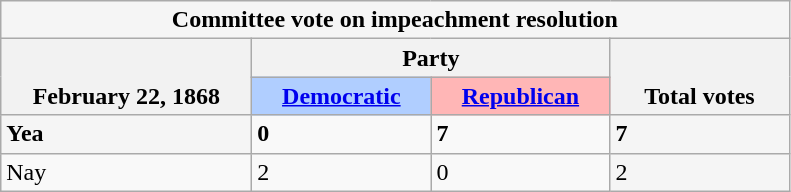<table class="wikitable">
<tr>
<th colspan=7 style="background:#f5f5f5">Committee vote on impeachment resolution</th>
</tr>
<tr style="vertical-align:bottom;">
<th rowspan=2>February 22, 1868</th>
<th colspan=2>Party</th>
<th rowspan=2>Total votes</th>
</tr>
<tr style="vertical-align:bottom;">
<th style="background:#b0ceff;"><a href='#'>Democratic</a></th>
<th style="background:#ffb6b6;"><a href='#'>Republican</a></th>
</tr>
<tr>
<td style="width: 10em; background:#F5F5F5"><strong>Yea</strong></td>
<td style="width: 7em;"><strong>0</strong></td>
<td style="width: 7em;"><strong>7</strong></td>
<td style="width: 7em; background:#F5F5F5"><strong>7</strong></td>
</tr>
<tr>
<td style="width: 10em; style="background:#F5F5F5">Nay</td>
<td style="width: 7em;">2</td>
<td style="width: 7em;">0</td>
<td style="background:#F5F5F5">2</td>
</tr>
</table>
